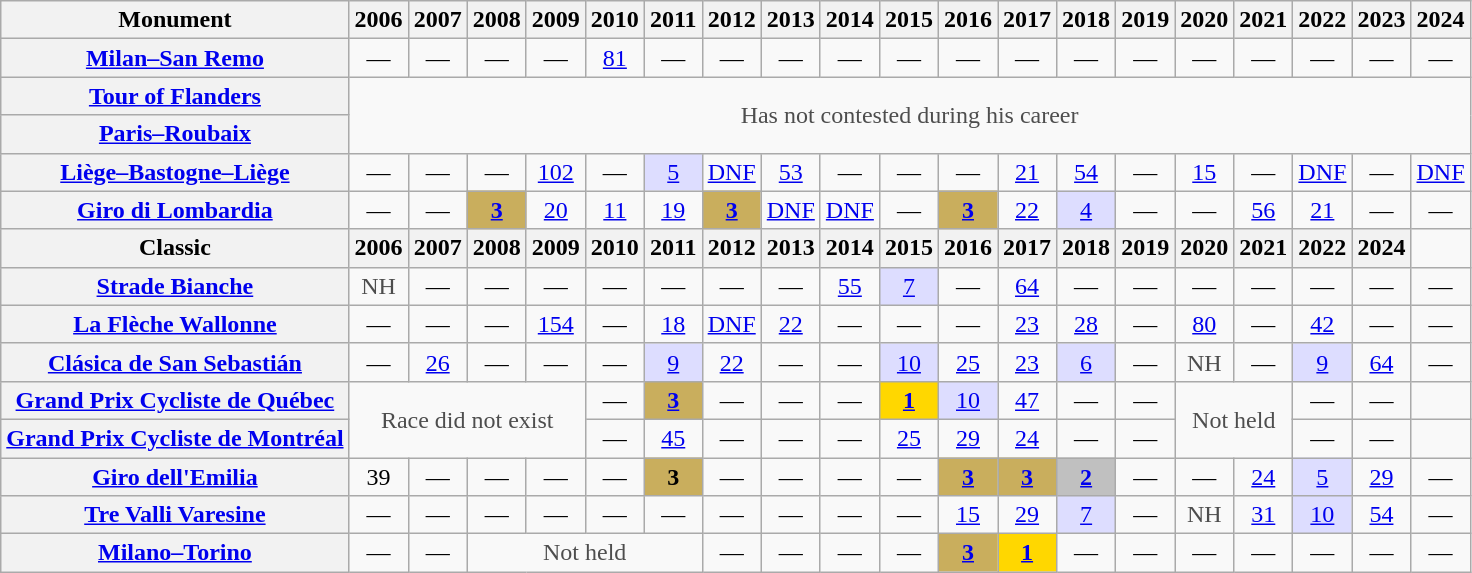<table class="wikitable plainrowheaders">
<tr>
<th>Monument</th>
<th scope="col">2006</th>
<th scope="col">2007</th>
<th scope="col">2008</th>
<th scope="col">2009</th>
<th scope="col">2010</th>
<th scope="col">2011</th>
<th scope="col">2012</th>
<th scope="col">2013</th>
<th scope="col">2014</th>
<th scope="col">2015</th>
<th scope="col">2016</th>
<th scope="col">2017</th>
<th scope="col">2018</th>
<th scope="col">2019</th>
<th scope="col">2020</th>
<th scope="col">2021</th>
<th scope="col">2022</th>
<th scope="col">2023</th>
<th scope="col">2024</th>
</tr>
<tr style="text-align:center;">
<th scope="row"><a href='#'>Milan–San Remo</a></th>
<td>—</td>
<td>—</td>
<td>—</td>
<td>—</td>
<td><a href='#'>81</a></td>
<td>—</td>
<td>—</td>
<td>—</td>
<td>—</td>
<td>—</td>
<td>—</td>
<td>—</td>
<td>—</td>
<td>—</td>
<td>—</td>
<td>—</td>
<td>—</td>
<td>—</td>
<td>—</td>
</tr>
<tr style="text-align:center;">
<th scope="row"><a href='#'>Tour of Flanders</a></th>
<td style="color:#4d4d4d;" colspan=19 rowspan=2>Has not contested during his career</td>
</tr>
<tr style="text-align:center;">
<th scope="row"><a href='#'>Paris–Roubaix</a></th>
</tr>
<tr style="text-align:center;">
<th scope="row"><a href='#'>Liège–Bastogne–Liège</a></th>
<td>—</td>
<td>—</td>
<td>—</td>
<td><a href='#'>102</a></td>
<td>—</td>
<td style="background:#ddf;"><a href='#'>5</a></td>
<td><a href='#'>DNF</a></td>
<td><a href='#'>53</a></td>
<td>—</td>
<td>—</td>
<td>—</td>
<td><a href='#'>21</a></td>
<td><a href='#'>54</a></td>
<td>—</td>
<td><a href='#'>15</a></td>
<td>—</td>
<td><a href='#'>DNF</a></td>
<td>—</td>
<td><a href='#'>DNF</a></td>
</tr>
<tr style="text-align:center;">
<th scope="row"><a href='#'>Giro di Lombardia</a></th>
<td>—</td>
<td>—</td>
<td style="background:#C9AE5D;"><a href='#'><strong>3</strong></a></td>
<td><a href='#'>20</a></td>
<td><a href='#'>11</a></td>
<td><a href='#'>19</a></td>
<td style="background:#C9AE5D;"><a href='#'><strong>3</strong></a></td>
<td><a href='#'>DNF</a></td>
<td><a href='#'>DNF</a></td>
<td>—</td>
<td style="background:#C9AE5D;"><a href='#'><strong>3</strong></a></td>
<td><a href='#'>22</a></td>
<td style="background:#ddf;"><a href='#'>4</a></td>
<td>—</td>
<td>—</td>
<td><a href='#'>56</a></td>
<td><a href='#'>21</a></td>
<td>—</td>
<td>—</td>
</tr>
<tr>
<th>Classic</th>
<th scope="col">2006</th>
<th scope="col">2007</th>
<th scope="col">2008</th>
<th scope="col">2009</th>
<th scope="col">2010</th>
<th scope="col">2011</th>
<th scope="col">2012</th>
<th scope="col">2013</th>
<th scope="col">2014</th>
<th scope="col">2015</th>
<th scope="col">2016</th>
<th scope="col">2017</th>
<th scope="col">2018</th>
<th scope="col">2019</th>
<th scope="col">2020</th>
<th scope="col">2021</th>
<th scope="col">2022</th>
<th scope="col">2024</th>
</tr>
<tr style="text-align:center;">
<th scope="row"><a href='#'>Strade Bianche</a></th>
<td style="color:#4d4d4d;">NH</td>
<td>—</td>
<td>—</td>
<td>—</td>
<td>—</td>
<td>—</td>
<td>—</td>
<td>—</td>
<td><a href='#'>55</a></td>
<td style="background:#ddf;"><a href='#'>7</a></td>
<td>—</td>
<td><a href='#'>64</a></td>
<td>—</td>
<td>—</td>
<td>—</td>
<td>—</td>
<td>—</td>
<td>—</td>
<td>—</td>
</tr>
<tr style="text-align:center;">
<th scope="row"><a href='#'>La Flèche Wallonne</a></th>
<td>—</td>
<td>—</td>
<td>—</td>
<td><a href='#'>154</a></td>
<td>—</td>
<td><a href='#'>18</a></td>
<td><a href='#'>DNF</a></td>
<td><a href='#'>22</a></td>
<td>—</td>
<td>—</td>
<td>—</td>
<td><a href='#'>23</a></td>
<td><a href='#'>28</a></td>
<td>—</td>
<td><a href='#'>80</a></td>
<td>—</td>
<td><a href='#'>42</a></td>
<td>—</td>
<td>—</td>
</tr>
<tr style="text-align:center;">
<th scope="row"><a href='#'>Clásica de San Sebastián</a></th>
<td>—</td>
<td><a href='#'>26</a></td>
<td>—</td>
<td>—</td>
<td>—</td>
<td style="background:#ddf;"><a href='#'>9</a></td>
<td><a href='#'>22</a></td>
<td>—</td>
<td>—</td>
<td style="background:#ddf;"><a href='#'>10</a></td>
<td><a href='#'>25</a></td>
<td><a href='#'>23</a></td>
<td style="background:#ddf;"><a href='#'>6</a></td>
<td>—</td>
<td style="color:#4d4d4d;">NH</td>
<td>—</td>
<td style="background:#ddf;"><a href='#'>9</a></td>
<td><a href='#'>64</a></td>
<td>—</td>
</tr>
<tr style="text-align:center;">
<th scope="row"><a href='#'>Grand Prix Cycliste de Québec</a></th>
<td style="color:#4d4d4d;" colspan=4 rowspan=2>Race did not exist</td>
<td>—</td>
<td style="background:#C9AE5D;"><a href='#'><strong>3</strong></a></td>
<td>—</td>
<td>—</td>
<td>—</td>
<td style="background:gold;"><a href='#'><strong>1</strong></a></td>
<td style="background:#ddf;"><a href='#'>10</a></td>
<td><a href='#'>47</a></td>
<td>—</td>
<td>—</td>
<td style="color:#4d4d4d;" rowspan=2 colspan=2>Not held</td>
<td>—</td>
<td>—</td>
<td></td>
</tr>
<tr style="text-align:center;">
<th scope="row"><a href='#'>Grand Prix Cycliste de Montréal</a></th>
<td>—</td>
<td><a href='#'>45</a></td>
<td>—</td>
<td>—</td>
<td>—</td>
<td><a href='#'>25</a></td>
<td><a href='#'>29</a></td>
<td><a href='#'>24</a></td>
<td>—</td>
<td>—</td>
<td>—</td>
<td>—</td>
<td></td>
</tr>
<tr style="text-align:center;">
<th scope="row"><a href='#'>Giro dell'Emilia</a></th>
<td>39</td>
<td>—</td>
<td>—</td>
<td>—</td>
<td>—</td>
<td style="background:#C9AE5D;"><strong>3</strong></td>
<td>—</td>
<td>—</td>
<td>—</td>
<td>—</td>
<td style="background:#C9AE5D;"><a href='#'><strong>3</strong></a></td>
<td style="background:#C9AE5D;"><a href='#'><strong>3</strong></a></td>
<td style="background:#C0C0C0;"><a href='#'><strong>2</strong></a></td>
<td>—</td>
<td>—</td>
<td><a href='#'>24</a></td>
<td style="background:#ddf;"><a href='#'>5</a></td>
<td><a href='#'>29</a></td>
<td>—</td>
</tr>
<tr style="text-align:center;">
<th scope="row"><a href='#'>Tre Valli Varesine</a></th>
<td>—</td>
<td>—</td>
<td>—</td>
<td>—</td>
<td>—</td>
<td>—</td>
<td>—</td>
<td>—</td>
<td>—</td>
<td>—</td>
<td><a href='#'>15</a></td>
<td><a href='#'>29</a></td>
<td style="background:#ddf;"><a href='#'>7</a></td>
<td>—</td>
<td style="color:#4d4d4d;">NH</td>
<td><a href='#'>31</a></td>
<td style="background:#ddf;"><a href='#'>10</a></td>
<td><a href='#'>54</a></td>
<td>—</td>
</tr>
<tr style="text-align:center;">
<th scope="row"><a href='#'>Milano–Torino</a></th>
<td>—</td>
<td>—</td>
<td style="color:#4d4d4d;" colspan=4>Not held</td>
<td>—</td>
<td>—</td>
<td>—</td>
<td>—</td>
<td style="background:#C9AE5D;"><a href='#'><strong>3</strong></a></td>
<td style="background:gold;"><a href='#'><strong>1</strong></a></td>
<td>—</td>
<td>—</td>
<td>—</td>
<td>—</td>
<td>—</td>
<td>—</td>
<td>—</td>
</tr>
</table>
